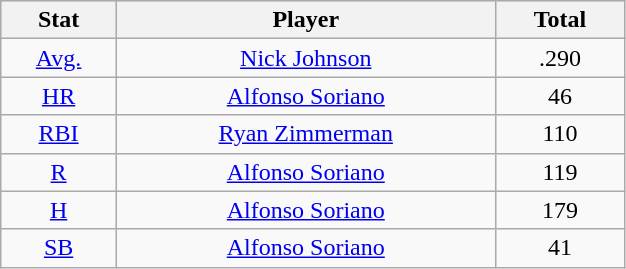<table class="wikitable" style="width:33%;">
<tr style="text-align:center; background:#ddd;">
<th>Stat</th>
<th>Player</th>
<th>Total</th>
</tr>
<tr align=center>
<td><a href='#'>Avg.</a></td>
<td><a href='#'>Nick Johnson</a></td>
<td>.290</td>
</tr>
<tr align=center>
<td><a href='#'>HR</a></td>
<td><a href='#'>Alfonso Soriano</a></td>
<td>46</td>
</tr>
<tr align=center>
<td><a href='#'>RBI</a></td>
<td><a href='#'>Ryan Zimmerman</a></td>
<td>110</td>
</tr>
<tr align=center>
<td><a href='#'>R</a></td>
<td><a href='#'>Alfonso Soriano</a></td>
<td>119</td>
</tr>
<tr align=center>
<td><a href='#'>H</a></td>
<td><a href='#'>Alfonso Soriano</a></td>
<td>179</td>
</tr>
<tr align=center>
<td><a href='#'>SB</a></td>
<td><a href='#'>Alfonso Soriano</a></td>
<td>41</td>
</tr>
</table>
